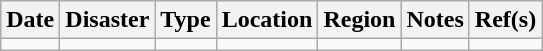<table class="wikitable sortable">
<tr>
<th>Date</th>
<th>Disaster</th>
<th>Type</th>
<th>Location</th>
<th>Region</th>
<th>Notes</th>
<th>Ref(s)</th>
</tr>
<tr>
<td></td>
<td></td>
<td></td>
<td></td>
<td></td>
<td></td>
<td></td>
</tr>
</table>
